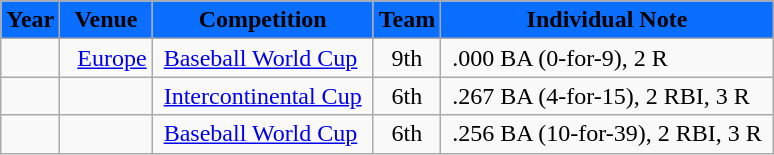<table class="wikitable">
<tr>
<th style="background:#0A6EFF"><span>Year</span></th>
<th style="background:#0A6EFF"><span>Venue</span></th>
<th style="background:#0A6EFF"><span>Competition</span></th>
<th style="background:#0A6EFF"><span>Team</span></th>
<th style="background:#0A6EFF"><span>Individual Note</span></th>
</tr>
<tr>
<td style="text-align:center">  </td>
<td>  <a href='#'>Europe</a></td>
<td> <a href='#'>Baseball World Cup</a></td>
<td style="text-align:center">9th</td>
<td> .000 BA (0-for-9), 2 R</td>
</tr>
<tr>
<td style="text-align:center">  </td>
<td>  </td>
<td> <a href='#'>Intercontinental Cup</a> </td>
<td style="text-align:center">6th</td>
<td> .267 BA (4-for-15), 2 RBI, 3 R</td>
</tr>
<tr>
<td style="text-align:center">  </td>
<td> </td>
<td> <a href='#'>Baseball World Cup</a></td>
<td style="text-align:center">6th</td>
<td> .256 BA (10-for-39), 2 RBI, 3 R </td>
</tr>
</table>
